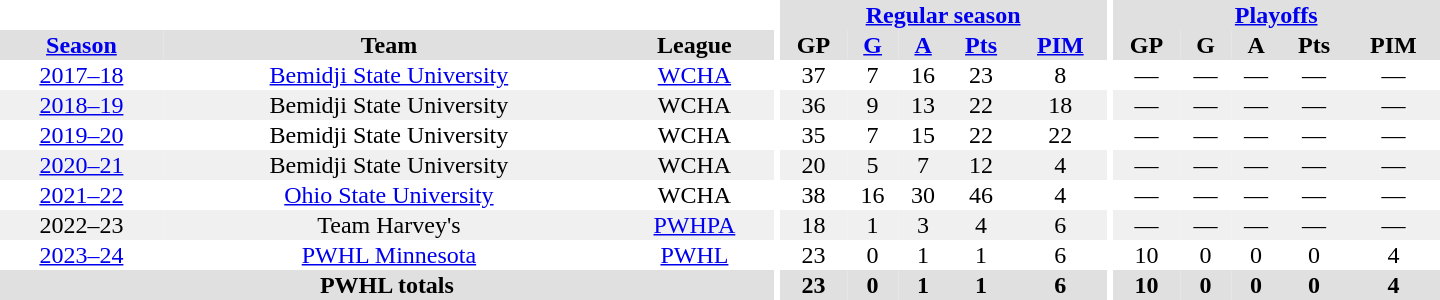<table border="0" cellpadding="1" cellspacing="0" style="text-align:center; width:60em">
<tr bgcolor="#e0e0e0">
<th colspan="3" bgcolor="#ffffff"></th>
<th rowspan="97" bgcolor="#ffffff"></th>
<th colspan="5"><a href='#'>Regular season</a></th>
<th rowspan="97" bgcolor="#ffffff"></th>
<th colspan="5"><a href='#'>Playoffs</a></th>
</tr>
<tr bgcolor="#e0e0e0">
<th><a href='#'>Season</a></th>
<th>Team</th>
<th>League</th>
<th>GP</th>
<th><a href='#'>G</a></th>
<th><a href='#'>A</a></th>
<th><a href='#'>Pts</a></th>
<th><a href='#'>PIM</a></th>
<th>GP</th>
<th>G</th>
<th>A</th>
<th>Pts</th>
<th>PIM</th>
</tr>
<tr>
<td><a href='#'>2017–18</a></td>
<td><a href='#'>Bemidji State University</a></td>
<td><a href='#'>WCHA</a></td>
<td>37</td>
<td>7</td>
<td>16</td>
<td>23</td>
<td>8</td>
<td>—</td>
<td>—</td>
<td>—</td>
<td>—</td>
<td>—</td>
</tr>
<tr bgcolor="#f0f0f0">
<td><a href='#'>2018–19</a></td>
<td>Bemidji State University</td>
<td>WCHA</td>
<td>36</td>
<td>9</td>
<td>13</td>
<td>22</td>
<td>18</td>
<td>—</td>
<td>—</td>
<td>—</td>
<td>—</td>
<td>—</td>
</tr>
<tr>
<td><a href='#'>2019–20</a></td>
<td>Bemidji State University</td>
<td>WCHA</td>
<td>35</td>
<td>7</td>
<td>15</td>
<td>22</td>
<td>22</td>
<td>—</td>
<td>—</td>
<td>—</td>
<td>—</td>
<td>—</td>
</tr>
<tr bgcolor="#f0f0f0">
<td><a href='#'>2020–21</a></td>
<td>Bemidji State University</td>
<td>WCHA</td>
<td>20</td>
<td>5</td>
<td>7</td>
<td>12</td>
<td>4</td>
<td>—</td>
<td>—</td>
<td>—</td>
<td>—</td>
<td>—</td>
</tr>
<tr>
<td><a href='#'>2021–22</a></td>
<td><a href='#'>Ohio State University</a></td>
<td>WCHA</td>
<td>38</td>
<td>16</td>
<td>30</td>
<td>46</td>
<td>4</td>
<td>—</td>
<td>—</td>
<td>—</td>
<td>—</td>
<td>—</td>
</tr>
<tr bgcolor="#f0f0f0">
<td>2022–23</td>
<td>Team Harvey's</td>
<td><a href='#'>PWHPA</a></td>
<td>18</td>
<td>1</td>
<td>3</td>
<td>4</td>
<td>6</td>
<td>—</td>
<td>—</td>
<td>—</td>
<td>—</td>
<td>—</td>
</tr>
<tr>
<td><a href='#'>2023–24</a></td>
<td><a href='#'>PWHL Minnesota</a></td>
<td><a href='#'>PWHL</a></td>
<td>23</td>
<td>0</td>
<td>1</td>
<td>1</td>
<td>6</td>
<td>10</td>
<td>0</td>
<td>0</td>
<td>0</td>
<td>4</td>
</tr>
<tr bgcolor="#e0e0e0">
<th colspan="3">PWHL totals</th>
<th>23</th>
<th>0</th>
<th>1</th>
<th>1</th>
<th>6</th>
<th>10</th>
<th>0</th>
<th>0</th>
<th>0</th>
<th>4</th>
</tr>
</table>
